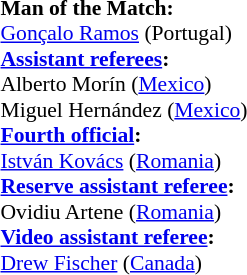<table style="width:100%; font-size:90%;">
<tr>
<td><br><strong>Man of the Match:</strong>
<br><a href='#'>Gonçalo Ramos</a> (Portugal)<br><strong><a href='#'>Assistant referees</a>:</strong>
<br>Alberto Morín (<a href='#'>Mexico</a>)
<br>Miguel Hernández (<a href='#'>Mexico</a>)
<br><strong><a href='#'>Fourth official</a>:</strong>
<br><a href='#'>István Kovács</a> (<a href='#'>Romania</a>)
<br><strong><a href='#'>Reserve assistant referee</a>:</strong>
<br>Ovidiu Artene (<a href='#'>Romania</a>)
<br><strong><a href='#'>Video assistant referee</a>:</strong>
<br><a href='#'>Drew Fischer</a> (<a href='#'>Canada</a>)</td>
</tr>
</table>
